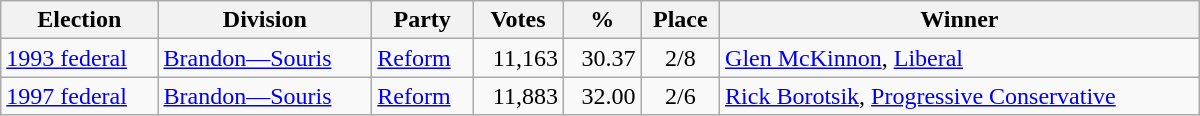<table class="wikitable" width="800">
<tr>
<th align="left">Election</th>
<th align="left">Division</th>
<th align="left">Party</th>
<th align="right">Votes</th>
<th align="right">%</th>
<th align="center">Place</th>
<th align="center">Winner</th>
</tr>
<tr>
<td align="left"><a href='#'>1993 federal</a></td>
<td align="left"><a href='#'>Brandon—Souris</a></td>
<td align="left"><a href='#'>Reform</a></td>
<td align="right">11,163</td>
<td align="right">30.37</td>
<td align="center">2/8</td>
<td align="left"><a href='#'>Glen McKinnon</a>, <a href='#'>Liberal</a></td>
</tr>
<tr>
<td align="left"><a href='#'>1997 federal</a></td>
<td align="left"><a href='#'>Brandon—Souris</a></td>
<td align="left"><a href='#'>Reform</a></td>
<td align="right">11,883</td>
<td align="right">32.00</td>
<td align="center">2/6</td>
<td align="left"><a href='#'>Rick Borotsik</a>, <a href='#'>Progressive Conservative</a></td>
</tr>
</table>
